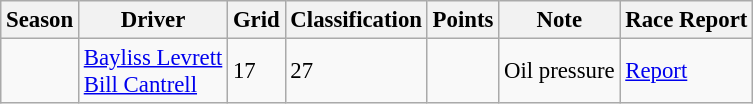<table class="wikitable" style="font-size: 95%;">
<tr>
<th>Season</th>
<th>Driver</th>
<th>Grid</th>
<th>Classification</th>
<th>Points</th>
<th>Note</th>
<th>Race Report</th>
</tr>
<tr>
<td></td>
<td><a href='#'>Bayliss Levrett</a><br><a href='#'>Bill Cantrell</a></td>
<td>17</td>
<td>27</td>
<td></td>
<td>Oil pressure</td>
<td><a href='#'>Report</a></td>
</tr>
</table>
